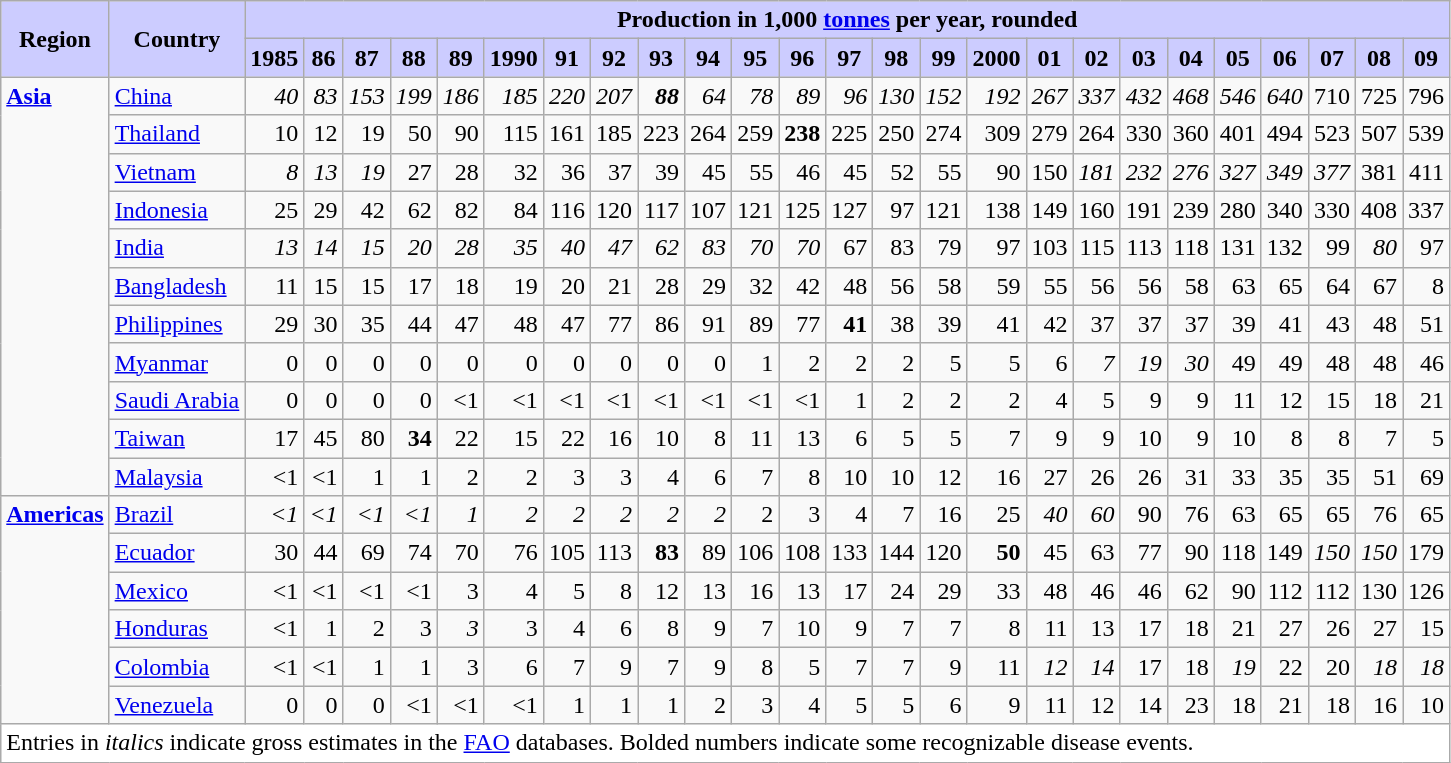<table class="wikitable">
<tr>
<th style="background:#ccf;" rowspan="2">Region</th>
<th style="background:#ccf;" rowspan="2">Country</th>
<th style="background:#ccf;" colspan="25">Production in 1,000 <a href='#'>tonnes</a> per year, rounded</th>
</tr>
<tr>
<th style="background:#ccf;">1985</th>
<th style="background:#ccf;">86</th>
<th style="background:#ccf;">87</th>
<th style="background:#ccf;">88</th>
<th style="background:#ccf;">89</th>
<th style="background:#ccf;">1990</th>
<th style="background:#ccf;">91</th>
<th style="background:#ccf;">92</th>
<th style="background:#ccf;">93</th>
<th style="background:#ccf;">94</th>
<th style="background:#ccf;">95</th>
<th style="background:#ccf;">96</th>
<th style="background:#ccf;">97</th>
<th style="background:#ccf;">98</th>
<th style="background:#ccf;">99</th>
<th style="background:#ccf;">2000</th>
<th style="background:#ccf;">01</th>
<th style="background:#ccf;">02</th>
<th style="background:#ccf;">03</th>
<th style="background:#ccf;">04</th>
<th style="background:#ccf;">05</th>
<th style="background:#ccf;">06</th>
<th style="background:#ccf;">07</th>
<th style="background:#ccf;">08</th>
<th style="background:#ccf;">09</th>
</tr>
<tr>
<td rowspan="11" style="vertical-align:top;"><strong><a href='#'>Asia</a></strong></td>
<td><a href='#'>China</a></td>
<td style="text-align:right;"><em>40</em></td>
<td style="text-align:right;"><em>83</em></td>
<td style="text-align:right;"><em>153</em></td>
<td style="text-align:right;"><em>199</em></td>
<td style="text-align:right;"><em>186</em></td>
<td style="text-align:right;"><em>185</em></td>
<td style="text-align:right;"><em>220</em></td>
<td style="text-align:right;"><em>207</em></td>
<td style="text-align:right;"><strong><em>88</em></strong></td>
<td style="text-align:right;"><em>64</em></td>
<td style="text-align:right;"><em>78</em></td>
<td style="text-align:right;"><em>89</em></td>
<td style="text-align:right;"><em>96</em></td>
<td style="text-align:right;"><em>130</em></td>
<td style="text-align:right;"><em>152</em></td>
<td style="text-align:right;"><em>192</em></td>
<td style="text-align:right;"><em>267</em></td>
<td style="text-align:right;"><em>337</em></td>
<td style="text-align:right;"><em>432</em></td>
<td style="text-align:right;"><em>468</em></td>
<td style="text-align:right;"><em>546</em></td>
<td style="text-align:right;"><em>640</em></td>
<td style="text-align:right;">710</td>
<td style="text-align:right;">725</td>
<td style="text-align:right;">796</td>
</tr>
<tr>
<td><a href='#'>Thailand</a></td>
<td style="text-align:right;">10</td>
<td style="text-align:right;">12</td>
<td style="text-align:right;">19</td>
<td style="text-align:right;">50</td>
<td style="text-align:right;">90</td>
<td style="text-align:right;">115</td>
<td style="text-align:right;">161</td>
<td style="text-align:right;">185</td>
<td style="text-align:right;">223</td>
<td style="text-align:right;">264</td>
<td style="text-align:right;">259</td>
<td style="text-align:right;"><strong>238</strong></td>
<td style="text-align:right;">225</td>
<td style="text-align:right;">250</td>
<td style="text-align:right;">274</td>
<td style="text-align:right;">309</td>
<td style="text-align:right;">279</td>
<td style="text-align:right;">264</td>
<td style="text-align:right;">330</td>
<td style="text-align:right;">360</td>
<td style="text-align:right;">401</td>
<td style="text-align:right;">494</td>
<td style="text-align:right;">523</td>
<td style="text-align:right;">507</td>
<td style="text-align:right;">539</td>
</tr>
<tr>
<td><a href='#'>Vietnam</a></td>
<td style="text-align:right;"><em>8</em></td>
<td style="text-align:right;"><em>13</em></td>
<td style="text-align:right;"><em>19</em></td>
<td style="text-align:right;">27</td>
<td style="text-align:right;">28</td>
<td style="text-align:right;">32</td>
<td style="text-align:right;">36</td>
<td style="text-align:right;">37</td>
<td style="text-align:right;">39</td>
<td style="text-align:right;">45</td>
<td style="text-align:right;">55</td>
<td style="text-align:right;">46</td>
<td style="text-align:right;">45</td>
<td style="text-align:right;">52</td>
<td style="text-align:right;">55</td>
<td style="text-align:right;">90</td>
<td style="text-align:right;">150</td>
<td style="text-align:right;"><em>181</em></td>
<td style="text-align:right;"><em>232</em></td>
<td style="text-align:right;"><em>276</em></td>
<td style="text-align:right;"><em>327</em></td>
<td style="text-align:right;"><em>349</em></td>
<td style="text-align:right;"><em>377</em></td>
<td style="text-align:right;">381</td>
<td style="text-align:right;">411</td>
</tr>
<tr>
<td><a href='#'>Indonesia</a></td>
<td style="text-align:right;">25</td>
<td style="text-align:right;">29</td>
<td style="text-align:right;">42</td>
<td style="text-align:right;">62</td>
<td style="text-align:right;">82</td>
<td style="text-align:right;">84</td>
<td style="text-align:right;">116</td>
<td style="text-align:right;">120</td>
<td style="text-align:right;">117</td>
<td style="text-align:right;">107</td>
<td style="text-align:right;">121</td>
<td style="text-align:right;">125</td>
<td style="text-align:right;">127</td>
<td style="text-align:right;">97</td>
<td style="text-align:right;">121</td>
<td style="text-align:right;">138</td>
<td style="text-align:right;">149</td>
<td style="text-align:right;">160</td>
<td style="text-align:right;">191</td>
<td style="text-align:right;">239</td>
<td style="text-align:right;">280</td>
<td style="text-align:right;">340</td>
<td style="text-align:right;">330</td>
<td style="text-align:right;">408</td>
<td style="text-align:right;">337</td>
</tr>
<tr>
<td><a href='#'>India</a></td>
<td style="text-align:right;"><em>13</em></td>
<td style="text-align:right;"><em>14</em></td>
<td style="text-align:right;"><em>15</em></td>
<td style="text-align:right;"><em>20</em></td>
<td style="text-align:right;"><em>28</em></td>
<td style="text-align:right;"><em>35</em></td>
<td style="text-align:right;"><em>40</em></td>
<td style="text-align:right;"><em>47</em></td>
<td style="text-align:right;"><em>62</em></td>
<td style="text-align:right;"><em>83</em></td>
<td style="text-align:right;"><em>70</em></td>
<td style="text-align:right;"><em>70</em></td>
<td style="text-align:right;">67</td>
<td style="text-align:right;">83</td>
<td style="text-align:right;">79</td>
<td style="text-align:right;">97</td>
<td style="text-align:right;">103</td>
<td style="text-align:right;">115</td>
<td style="text-align:right;">113</td>
<td style="text-align:right;">118</td>
<td style="text-align:right;">131</td>
<td style="text-align:right;">132</td>
<td style="text-align:right;">99</td>
<td style="text-align:right;"><em>80</em></td>
<td style="text-align:right;">97</td>
</tr>
<tr>
<td><a href='#'>Bangladesh</a></td>
<td style="text-align:right;">11</td>
<td style="text-align:right;">15</td>
<td style="text-align:right;">15</td>
<td style="text-align:right;">17</td>
<td style="text-align:right;">18</td>
<td style="text-align:right;">19</td>
<td style="text-align:right;">20</td>
<td style="text-align:right;">21</td>
<td style="text-align:right;">28</td>
<td style="text-align:right;">29</td>
<td style="text-align:right;">32</td>
<td style="text-align:right;">42</td>
<td style="text-align:right;">48</td>
<td style="text-align:right;">56</td>
<td style="text-align:right;">58</td>
<td style="text-align:right;">59</td>
<td style="text-align:right;">55</td>
<td style="text-align:right;">56</td>
<td style="text-align:right;">56</td>
<td style="text-align:right;">58</td>
<td style="text-align:right;">63</td>
<td style="text-align:right;">65</td>
<td style="text-align:right;">64</td>
<td style="text-align:right;">67</td>
<td style="text-align:right;">8</td>
</tr>
<tr>
<td><a href='#'>Philippines</a></td>
<td style="text-align:right;">29</td>
<td style="text-align:right;">30</td>
<td style="text-align:right;">35</td>
<td style="text-align:right;">44</td>
<td style="text-align:right;">47</td>
<td style="text-align:right;">48</td>
<td style="text-align:right;">47</td>
<td style="text-align:right;">77</td>
<td style="text-align:right;">86</td>
<td style="text-align:right;">91</td>
<td style="text-align:right;">89</td>
<td style="text-align:right;">77</td>
<td style="text-align:right;"><strong>41</strong></td>
<td style="text-align:right;">38</td>
<td style="text-align:right;">39</td>
<td style="text-align:right;">41</td>
<td style="text-align:right;">42</td>
<td style="text-align:right;">37</td>
<td style="text-align:right;">37</td>
<td style="text-align:right;">37</td>
<td style="text-align:right;">39</td>
<td style="text-align:right;">41</td>
<td style="text-align:right;">43</td>
<td style="text-align:right;">48</td>
<td style="text-align:right;">51</td>
</tr>
<tr>
<td><a href='#'>Myanmar</a></td>
<td style="text-align:right;">0</td>
<td style="text-align:right;">0</td>
<td style="text-align:right;">0</td>
<td style="text-align:right;">0</td>
<td style="text-align:right;">0</td>
<td style="text-align:right;">0</td>
<td style="text-align:right;">0</td>
<td style="text-align:right;">0</td>
<td style="text-align:right;">0</td>
<td style="text-align:right;">0</td>
<td style="text-align:right;">1</td>
<td style="text-align:right;">2</td>
<td style="text-align:right;">2</td>
<td style="text-align:right;">2</td>
<td style="text-align:right;">5</td>
<td style="text-align:right;">5</td>
<td style="text-align:right;">6</td>
<td style="text-align:right;"><em>7</em></td>
<td style="text-align:right;"><em>19</em></td>
<td style="text-align:right;"><em>30</em></td>
<td style="text-align:right;">49</td>
<td style="text-align:right;">49</td>
<td style="text-align:right;">48</td>
<td style="text-align:right;">48</td>
<td style="text-align:right;">46</td>
</tr>
<tr>
<td><a href='#'>Saudi Arabia</a></td>
<td style="text-align:right;">0</td>
<td style="text-align:right;">0</td>
<td style="text-align:right;">0</td>
<td style="text-align:right;">0</td>
<td style="text-align:right;"><1</td>
<td style="text-align:right;"><1</td>
<td style="text-align:right;"><1</td>
<td style="text-align:right;"><1</td>
<td style="text-align:right;"><1</td>
<td style="text-align:right;"><1</td>
<td style="text-align:right;"><1</td>
<td style="text-align:right;"><1</td>
<td style="text-align:right;">1</td>
<td style="text-align:right;">2</td>
<td style="text-align:right;">2</td>
<td style="text-align:right;">2</td>
<td style="text-align:right;">4</td>
<td style="text-align:right;">5</td>
<td style="text-align:right;">9</td>
<td style="text-align:right;">9</td>
<td style="text-align:right;">11</td>
<td style="text-align:right;">12</td>
<td style="text-align:right;">15</td>
<td style="text-align:right;">18</td>
<td style="text-align:right;">21</td>
</tr>
<tr>
<td><a href='#'>Taiwan</a></td>
<td style="text-align:right;">17</td>
<td style="text-align:right;">45</td>
<td style="text-align:right;">80</td>
<td style="text-align:right;"><strong>34</strong></td>
<td style="text-align:right;">22</td>
<td style="text-align:right;">15</td>
<td style="text-align:right;">22</td>
<td style="text-align:right;">16</td>
<td style="text-align:right;">10</td>
<td style="text-align:right;">8</td>
<td style="text-align:right;">11</td>
<td style="text-align:right;">13</td>
<td style="text-align:right;">6</td>
<td style="text-align:right;">5</td>
<td style="text-align:right;">5</td>
<td style="text-align:right;">7</td>
<td style="text-align:right;">9</td>
<td style="text-align:right;">9</td>
<td style="text-align:right;">10</td>
<td style="text-align:right;">9</td>
<td style="text-align:right;">10</td>
<td style="text-align:right;">8</td>
<td style="text-align:right;">8</td>
<td style="text-align:right;">7</td>
<td style="text-align:right;">5</td>
</tr>
<tr>
<td><a href='#'>Malaysia</a></td>
<td style="text-align:right;"><1</td>
<td style="text-align:right;"><1</td>
<td style="text-align:right;">1</td>
<td style="text-align:right;">1</td>
<td style="text-align:right;">2</td>
<td style="text-align:right;">2</td>
<td style="text-align:right;">3</td>
<td style="text-align:right;">3</td>
<td style="text-align:right;">4</td>
<td style="text-align:right;">6</td>
<td style="text-align:right;">7</td>
<td style="text-align:right;">8</td>
<td style="text-align:right;">10</td>
<td style="text-align:right;">10</td>
<td style="text-align:right;">12</td>
<td style="text-align:right;">16</td>
<td style="text-align:right;">27</td>
<td style="text-align:right;">26</td>
<td style="text-align:right;">26</td>
<td style="text-align:right;">31</td>
<td style="text-align:right;">33</td>
<td style="text-align:right;">35</td>
<td style="text-align:right;">35</td>
<td style="text-align:right;">51</td>
<td style="text-align:right;">69</td>
</tr>
<tr>
<td rowspan="6" style="vertical-align:top;"><strong><a href='#'>Americas</a></strong></td>
<td><a href='#'>Brazil</a></td>
<td style="text-align:right;"><em><1</em></td>
<td style="text-align:right;"><em><1</em></td>
<td style="text-align:right;"><em><1</em></td>
<td style="text-align:right;"><em><1</em></td>
<td style="text-align:right;"><em>1</em></td>
<td style="text-align:right;"><em>2</em></td>
<td style="text-align:right;"><em>2</em></td>
<td style="text-align:right;"><em>2</em></td>
<td style="text-align:right;"><em>2</em></td>
<td style="text-align:right;"><em>2</em></td>
<td style="text-align:right;">2</td>
<td style="text-align:right;">3</td>
<td style="text-align:right;">4</td>
<td style="text-align:right;">7</td>
<td style="text-align:right;">16</td>
<td style="text-align:right;">25</td>
<td style="text-align:right;"><em>40</em></td>
<td style="text-align:right;"><em>60</em></td>
<td style="text-align:right;">90</td>
<td style="text-align:right;">76</td>
<td style="text-align:right;">63</td>
<td style="text-align:right;">65</td>
<td style="text-align:right;">65</td>
<td style="text-align:right;">76</td>
<td style="text-align:right;">65</td>
</tr>
<tr>
<td><a href='#'>Ecuador</a></td>
<td style="text-align:right;">30</td>
<td style="text-align:right;">44</td>
<td style="text-align:right;">69</td>
<td style="text-align:right;">74</td>
<td style="text-align:right;">70</td>
<td style="text-align:right;">76</td>
<td style="text-align:right;">105</td>
<td style="text-align:right;">113</td>
<td style="text-align:right;"><strong>83</strong></td>
<td style="text-align:right;">89</td>
<td style="text-align:right;">106</td>
<td style="text-align:right;">108</td>
<td style="text-align:right;">133</td>
<td style="text-align:right;">144</td>
<td style="text-align:right;">120</td>
<td style="text-align:right;"><strong>50</strong></td>
<td style="text-align:right;">45</td>
<td style="text-align:right;">63</td>
<td style="text-align:right;">77</td>
<td style="text-align:right;">90</td>
<td style="text-align:right;">118</td>
<td style="text-align:right;">149</td>
<td style="text-align:right;"><em>150</em></td>
<td style="text-align:right;"><em>150</em></td>
<td style="text-align:right;">179</td>
</tr>
<tr>
<td><a href='#'>Mexico</a></td>
<td style="text-align:right;"><1</td>
<td style="text-align:right;"><1</td>
<td style="text-align:right;"><1</td>
<td style="text-align:right;"><1</td>
<td style="text-align:right;">3</td>
<td style="text-align:right;">4</td>
<td style="text-align:right;">5</td>
<td style="text-align:right;">8</td>
<td style="text-align:right;">12</td>
<td style="text-align:right;">13</td>
<td style="text-align:right;">16</td>
<td style="text-align:right;">13</td>
<td style="text-align:right;">17</td>
<td style="text-align:right;">24</td>
<td style="text-align:right;">29</td>
<td style="text-align:right;">33</td>
<td style="text-align:right;">48</td>
<td style="text-align:right;">46</td>
<td style="text-align:right;">46</td>
<td style="text-align:right;">62</td>
<td style="text-align:right;">90</td>
<td style="text-align:right;">112</td>
<td style="text-align:right;">112</td>
<td style="text-align:right;">130</td>
<td style="text-align:right;">126</td>
</tr>
<tr>
<td><a href='#'>Honduras</a></td>
<td style="text-align:right;"><1</td>
<td style="text-align:right;">1</td>
<td style="text-align:right;">2</td>
<td style="text-align:right;">3</td>
<td style="text-align:right;"><em>3</em></td>
<td style="text-align:right;">3</td>
<td style="text-align:right;">4</td>
<td style="text-align:right;">6</td>
<td style="text-align:right;">8</td>
<td style="text-align:right;">9</td>
<td style="text-align:right;">7</td>
<td style="text-align:right;">10</td>
<td style="text-align:right;">9</td>
<td style="text-align:right;">7</td>
<td style="text-align:right;">7</td>
<td style="text-align:right;">8</td>
<td style="text-align:right;">11</td>
<td style="text-align:right;">13</td>
<td style="text-align:right;">17</td>
<td style="text-align:right;">18</td>
<td style="text-align:right;">21</td>
<td style="text-align:right;">27</td>
<td style="text-align:right;">26</td>
<td style="text-align:right;">27</td>
<td style="text-align:right;">15</td>
</tr>
<tr>
<td><a href='#'>Colombia</a></td>
<td style="text-align:right;"><1</td>
<td style="text-align:right;"><1</td>
<td style="text-align:right;">1</td>
<td style="text-align:right;">1</td>
<td style="text-align:right;">3</td>
<td style="text-align:right;">6</td>
<td style="text-align:right;">7</td>
<td style="text-align:right;">9</td>
<td style="text-align:right;">7</td>
<td style="text-align:right;">9</td>
<td style="text-align:right;">8</td>
<td style="text-align:right;">5</td>
<td style="text-align:right;">7</td>
<td style="text-align:right;">7</td>
<td style="text-align:right;">9</td>
<td style="text-align:right;">11</td>
<td style="text-align:right;"><em>12</em></td>
<td style="text-align:right;"><em>14</em></td>
<td style="text-align:right;">17</td>
<td style="text-align:right;">18</td>
<td style="text-align:right;"><em>19</em></td>
<td style="text-align:right;">22</td>
<td style="text-align:right;">20</td>
<td style="text-align:right;"><em>18</em></td>
<td style="text-align:right;"><em>18</em></td>
</tr>
<tr>
<td><a href='#'>Venezuela</a></td>
<td style="text-align:right;">0</td>
<td style="text-align:right;">0</td>
<td style="text-align:right;">0</td>
<td style="text-align:right;"><1</td>
<td style="text-align:right;"><1</td>
<td style="text-align:right;"><1</td>
<td style="text-align:right;">1</td>
<td style="text-align:right;">1</td>
<td style="text-align:right;">1</td>
<td style="text-align:right;">2</td>
<td style="text-align:right;">3</td>
<td style="text-align:right;">4</td>
<td style="text-align:right;">5</td>
<td style="text-align:right;">5</td>
<td style="text-align:right;">6</td>
<td style="text-align:right;">9</td>
<td style="text-align:right;">11</td>
<td style="text-align:right;">12</td>
<td style="text-align:right;">14</td>
<td style="text-align:right;">23</td>
<td style="text-align:right;">18</td>
<td style="text-align:right;">21</td>
<td style="text-align:right;">18</td>
<td style="text-align:right;">16</td>
<td style="text-align:right;">10</td>
</tr>
<tr>
<td colspan=27 style="background:white;">Entries in <em>italics</em> indicate gross estimates in the <a href='#'>FAO</a> databases. Bolded numbers indicate some recognizable disease events.</td>
</tr>
</table>
